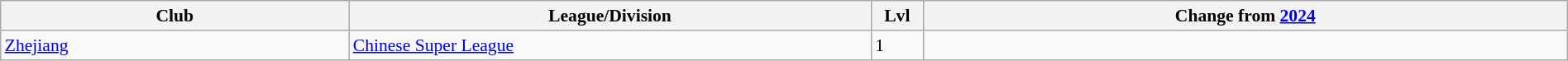<table class="wikitable sortable" width="100%" style="font-size:90%">
<tr>
<th width="20%">Club</th>
<th width="30%">League/Division</th>
<th width="3%">Lvl</th>
<th width="37%">Change from <a href='#'>2024</a></th>
</tr>
<tr>
<td><a href='#'>Zhejiang</a></td>
<td><a href='#'>Chinese Super League</a></td>
<td>1</td>
<td></td>
</tr>
</table>
